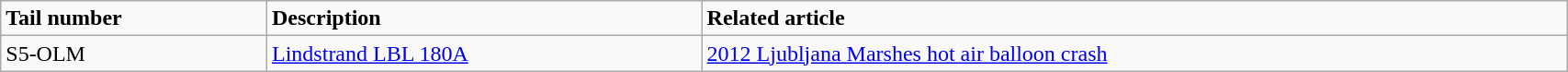<table class="wikitable" width="90%">
<tr>
<td><strong>Tail number</strong></td>
<td><strong>Description</strong></td>
<td><strong>Related article</strong></td>
</tr>
<tr>
<td>S5-OLM</td>
<td><a href='#'>Lindstrand LBL 180A</a></td>
<td><a href='#'>2012 Ljubljana Marshes hot air balloon crash</a></td>
</tr>
</table>
